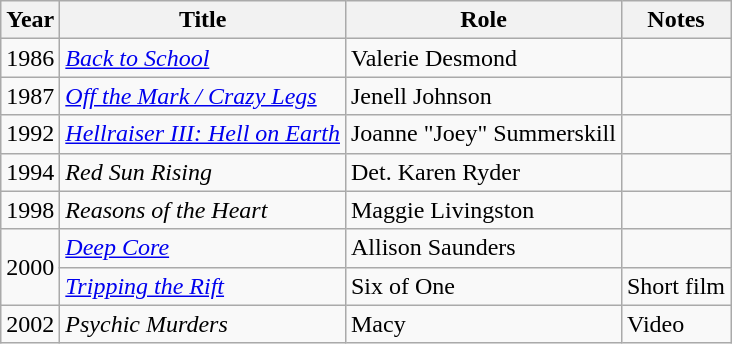<table class="wikitable sortable">
<tr>
<th>Year</th>
<th>Title</th>
<th>Role</th>
<th class="unsortable">Notes</th>
</tr>
<tr>
<td>1986</td>
<td><em><a href='#'>Back to School</a></em></td>
<td>Valerie Desmond</td>
<td></td>
</tr>
<tr>
<td>1987</td>
<td><em><a href='#'>Off the Mark / Crazy Legs</a></em></td>
<td>Jenell Johnson</td>
<td></td>
</tr>
<tr>
<td>1992</td>
<td><em><a href='#'>Hellraiser III: Hell on Earth</a></em></td>
<td>Joanne "Joey" Summerskill</td>
<td></td>
</tr>
<tr>
<td>1994</td>
<td><em>Red Sun Rising</em></td>
<td>Det. Karen Ryder</td>
<td></td>
</tr>
<tr>
<td>1998</td>
<td><em>Reasons of the Heart</em></td>
<td>Maggie Livingston</td>
<td></td>
</tr>
<tr>
<td rowspan=2>2000</td>
<td><em><a href='#'>Deep Core</a></em></td>
<td>Allison Saunders</td>
<td></td>
</tr>
<tr>
<td><em><a href='#'>Tripping the Rift</a></em></td>
<td>Six of One</td>
<td>Short film</td>
</tr>
<tr>
<td>2002</td>
<td><em>Psychic Murders</em></td>
<td>Macy</td>
<td>Video</td>
</tr>
</table>
